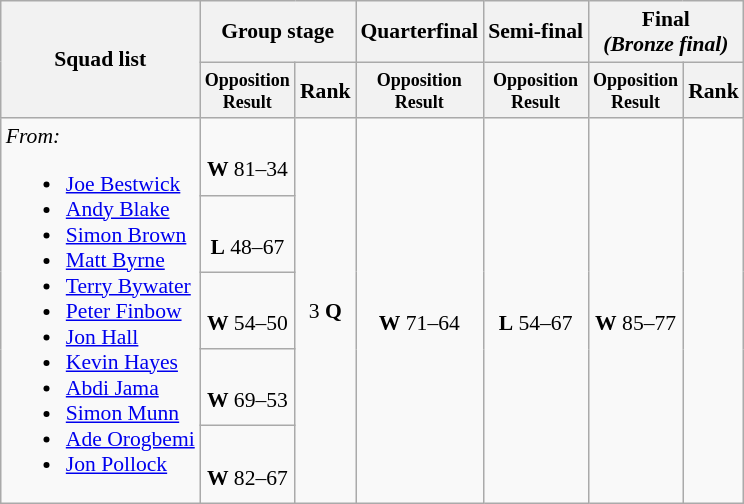<table class=wikitable style="font-size:90%">
<tr>
<th rowspan="2">Squad list</th>
<th colspan="2">Group stage</th>
<th>Quarterfinal</th>
<th>Semi-final<br></th>
<th colspan="2">Final<br><em>(Bronze final)</em></th>
</tr>
<tr>
<th style="line-height:1em"><small>Opposition<br>Result</small></th>
<th>Rank</th>
<th style="line-height:1em"><small>Opposition<br>Result</small></th>
<th style="line-height:1em"><small>Opposition<br>Result</small></th>
<th style="line-height:1em"><small>Opposition<br>Result</small></th>
<th>Rank</th>
</tr>
<tr>
<td rowspan="5"><em>From:</em><br><ul><li><a href='#'>Joe Bestwick</a></li><li><a href='#'>Andy Blake</a></li><li><a href='#'>Simon Brown</a></li><li><a href='#'>Matt Byrne</a></li><li><a href='#'>Terry Bywater</a></li><li><a href='#'>Peter Finbow</a></li><li><a href='#'>Jon Hall</a></li><li><a href='#'>Kevin Hayes</a></li><li><a href='#'>Abdi Jama</a></li><li><a href='#'>Simon Munn</a></li><li><a href='#'>Ade Orogbemi</a></li><li><a href='#'>Jon Pollock</a></li></ul></td>
<td align="center"><br> <strong>W</strong> 81–34</td>
<td rowspan="5" align="center">3 <strong>Q</strong></td>
<td rowspan="5" align="center"><br> <strong>W</strong> 71–64</td>
<td rowspan="5" align="center"><br> <strong>L</strong> 54–67</td>
<td rowspan="5" align="center"><em></em><br> <strong>W</strong> 85–77</td>
<td rowspan="5" align="center"></td>
</tr>
<tr>
<td align="center"><br> <strong>L</strong> 48–67</td>
</tr>
<tr>
<td align="center"><br> <strong>W</strong> 54–50</td>
</tr>
<tr>
<td align="center"><br> <strong>W</strong> 69–53</td>
</tr>
<tr>
<td align="center"><br> <strong>W</strong> 82–67</td>
</tr>
</table>
